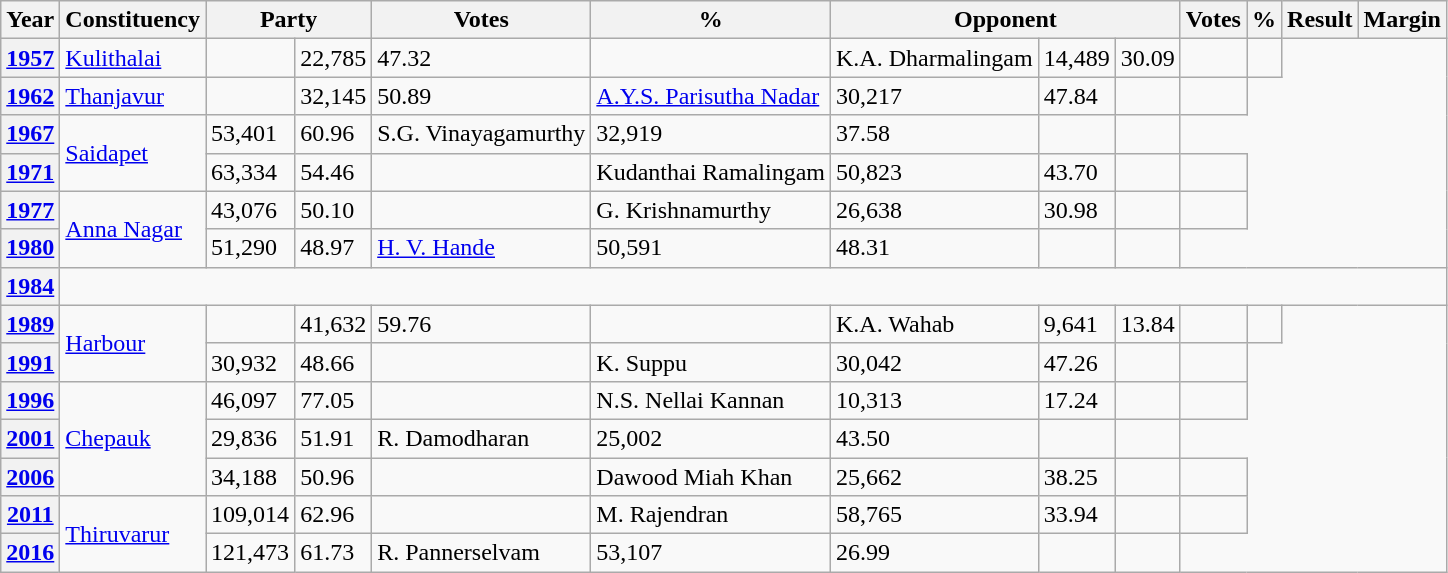<table class="sortable wikitable">
<tr>
<th>Year</th>
<th>Constituency</th>
<th colspan="2">Party</th>
<th>Votes</th>
<th>%</th>
<th colspan="3">Opponent</th>
<th>Votes</th>
<th>%</th>
<th>Result</th>
<th>Margin</th>
</tr>
<tr>
<th><a href='#'>1957</a></th>
<td><a href='#'>Kulithalai</a></td>
<td></td>
<td>22,785</td>
<td>47.32</td>
<td></td>
<td>K.A. Dharmalingam</td>
<td>14,489</td>
<td>30.09</td>
<td></td>
<td></td>
</tr>
<tr>
<th><a href='#'>1962</a></th>
<td><a href='#'>Thanjavur</a></td>
<td></td>
<td>32,145</td>
<td>50.89</td>
<td><a href='#'>A.Y.S. Parisutha Nadar</a></td>
<td>30,217</td>
<td>47.84</td>
<td></td>
<td></td>
</tr>
<tr>
<th><a href='#'>1967</a></th>
<td rowspan="2"><a href='#'>Saidapet</a></td>
<td>53,401</td>
<td>60.96</td>
<td>S.G. Vinayagamurthy</td>
<td>32,919</td>
<td>37.58</td>
<td></td>
<td></td>
</tr>
<tr>
<th><a href='#'>1971</a></th>
<td>63,334</td>
<td>54.46</td>
<td></td>
<td>Kudanthai Ramalingam</td>
<td>50,823</td>
<td>43.70</td>
<td></td>
<td></td>
</tr>
<tr>
<th><a href='#'>1977</a></th>
<td rowspan="2"><a href='#'>Anna Nagar</a></td>
<td>43,076</td>
<td>50.10</td>
<td></td>
<td>G. Krishnamurthy</td>
<td>26,638</td>
<td>30.98</td>
<td></td>
<td></td>
</tr>
<tr>
<th><a href='#'>1980</a></th>
<td>51,290</td>
<td>48.97</td>
<td><a href='#'>H. V. Hande</a></td>
<td>50,591</td>
<td>48.31</td>
<td></td>
<td></td>
</tr>
<tr>
<th><a href='#'>1984</a></th>
<td colspan="12"></td>
</tr>
<tr>
<th><a href='#'>1989</a></th>
<td rowspan="2"><a href='#'>Harbour</a></td>
<td></td>
<td>41,632</td>
<td>59.76</td>
<td></td>
<td>K.A. Wahab</td>
<td>9,641</td>
<td>13.84</td>
<td></td>
<td></td>
</tr>
<tr>
<th><a href='#'>1991</a></th>
<td>30,932</td>
<td>48.66</td>
<td></td>
<td>K. Suppu</td>
<td>30,042</td>
<td>47.26</td>
<td></td>
<td></td>
</tr>
<tr>
<th><a href='#'>1996</a></th>
<td rowspan="3"><a href='#'>Chepauk</a></td>
<td>46,097</td>
<td>77.05</td>
<td></td>
<td>N.S. Nellai Kannan</td>
<td>10,313</td>
<td>17.24</td>
<td></td>
<td></td>
</tr>
<tr>
<th><a href='#'>2001</a></th>
<td>29,836</td>
<td>51.91</td>
<td>R. Damodharan</td>
<td>25,002</td>
<td>43.50</td>
<td></td>
<td></td>
</tr>
<tr>
<th><a href='#'>2006</a></th>
<td>34,188</td>
<td>50.96</td>
<td></td>
<td>Dawood Miah Khan</td>
<td>25,662</td>
<td>38.25</td>
<td></td>
<td></td>
</tr>
<tr>
<th><a href='#'>2011</a></th>
<td rowspan="2"><a href='#'>Thiruvarur</a></td>
<td>109,014</td>
<td>62.96</td>
<td></td>
<td>M. Rajendran</td>
<td>58,765</td>
<td>33.94</td>
<td></td>
<td></td>
</tr>
<tr>
<th><a href='#'>2016</a></th>
<td>121,473</td>
<td>61.73</td>
<td>R. Pannerselvam</td>
<td>53,107</td>
<td>26.99</td>
<td></td>
<td></td>
</tr>
</table>
